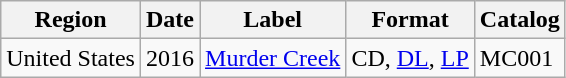<table class="wikitable">
<tr>
<th>Region</th>
<th>Date</th>
<th>Label</th>
<th>Format</th>
<th>Catalog</th>
</tr>
<tr>
<td>United States</td>
<td>2016</td>
<td><a href='#'>Murder Creek</a></td>
<td>CD, <a href='#'>DL</a>, <a href='#'>LP</a></td>
<td>MC001</td>
</tr>
</table>
